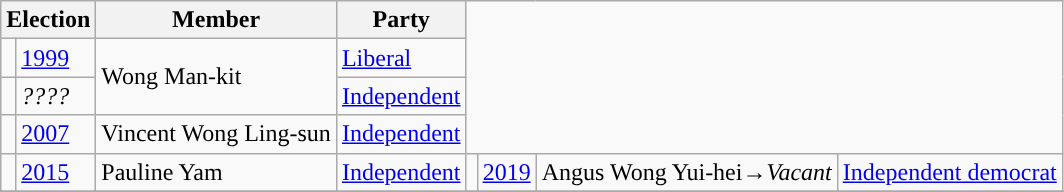<table class="wikitable">
<tr>
<th colspan="2">Election</th>
<th>Member</th>
<th>Party</th>
</tr>
<tr>
<td style="background-color: "></td>
<td><a href='#'>1999</a></td>
<td rowspan=2>Wong Man-kit</td>
<td><a href='#'>Liberal</a></td>
</tr>
<tr>
<td style="background-color: "></td>
<td><em>????</em></td>
<td><a href='#'>Independent</a></td>
</tr>
<tr>
<td style="background-color: "></td>
<td><a href='#'>2007</a></td>
<td>Vincent Wong Ling-sun</td>
<td><a href='#'>Independent</a></td>
</tr>
<tr>
<td style="background-color: "></td>
<td><a href='#'>2015</a></td>
<td>Pauline Yam</td>
<td><a href='#'>Independent</a></td>
<td style="background-color: "></td>
<td><a href='#'>2019</a></td>
<td>Angus Wong Yui-hei→<em>Vacant</em></td>
<td><a href='#'>Independent democrat</a></td>
</tr>
<tr>
</tr>
</table>
